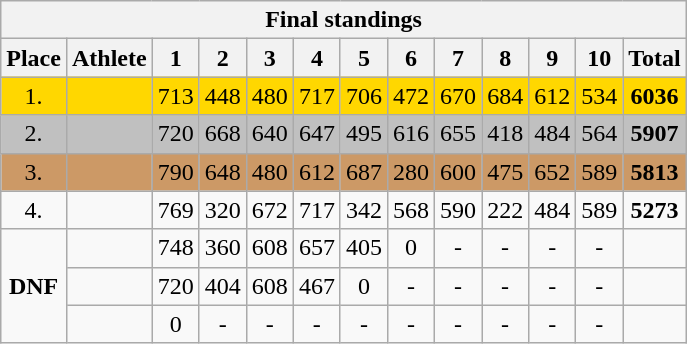<table class=wikitable style="text-align:center">
<tr>
<th colspan=13><strong>Final standings</strong></th>
</tr>
<tr>
<th>Place</th>
<th>Athlete</th>
<th>1</th>
<th>2</th>
<th>3</th>
<th>4</th>
<th>5</th>
<th>6</th>
<th>7</th>
<th>8</th>
<th>9</th>
<th>10</th>
<th>Total</th>
</tr>
<tr bgcolor=gold>
<td width=30>1.</td>
<td align=left></td>
<td>713</td>
<td>448</td>
<td>480</td>
<td>717</td>
<td>706</td>
<td>472</td>
<td>670</td>
<td>684</td>
<td>612</td>
<td>534</td>
<td><strong>6036</strong></td>
</tr>
<tr bgcolor=silver>
<td>2.</td>
<td align=left></td>
<td>720</td>
<td>668</td>
<td>640</td>
<td>647</td>
<td>495</td>
<td>616</td>
<td>655</td>
<td>418</td>
<td>484</td>
<td>564</td>
<td><strong>5907</strong></td>
</tr>
<tr bgcolor=cc9966>
<td>3.</td>
<td align=left></td>
<td>790</td>
<td>648</td>
<td>480</td>
<td>612</td>
<td>687</td>
<td>280</td>
<td>600</td>
<td>475</td>
<td>652</td>
<td>589</td>
<td><strong>5813</strong></td>
</tr>
<tr>
<td>4.</td>
<td align=left></td>
<td>769</td>
<td>320</td>
<td>672</td>
<td>717</td>
<td>342</td>
<td>568</td>
<td>590</td>
<td>222</td>
<td>484</td>
<td>589</td>
<td><strong>5273</strong></td>
</tr>
<tr>
<td rowspan=3><strong>DNF</strong></td>
<td align=left></td>
<td>748</td>
<td>360</td>
<td>608</td>
<td>657</td>
<td>405</td>
<td>0</td>
<td>-</td>
<td>-</td>
<td>-</td>
<td>-</td>
<td></td>
</tr>
<tr>
<td align=left></td>
<td>720</td>
<td>404</td>
<td>608</td>
<td>467</td>
<td>0</td>
<td>-</td>
<td>-</td>
<td>-</td>
<td>-</td>
<td>-</td>
<td></td>
</tr>
<tr>
<td align=left></td>
<td>0</td>
<td>-</td>
<td>-</td>
<td>-</td>
<td>-</td>
<td>-</td>
<td>-</td>
<td>-</td>
<td>-</td>
<td>-</td>
<td></td>
</tr>
</table>
